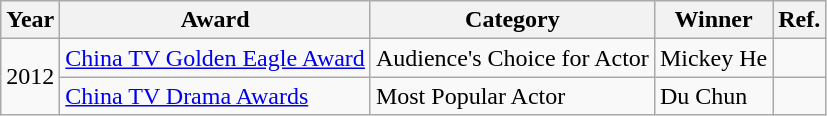<table class="wikitable">
<tr>
<th>Year</th>
<th>Award</th>
<th>Category</th>
<th>Winner</th>
<th>Ref.</th>
</tr>
<tr>
<td rowspan=2>2012</td>
<td><a href='#'>China TV Golden Eagle Award</a></td>
<td>Audience's Choice for Actor</td>
<td>Mickey He</td>
<td></td>
</tr>
<tr>
<td><a href='#'>China TV Drama Awards</a></td>
<td>Most Popular Actor</td>
<td>Du Chun</td>
<td></td>
</tr>
</table>
